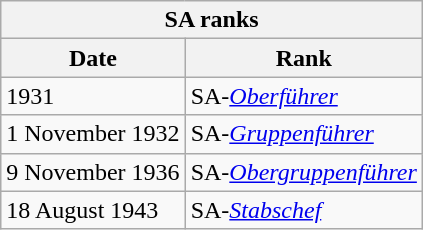<table class="wikitable float-right">
<tr>
<th colspan="2">SA ranks</th>
</tr>
<tr>
<th>Date</th>
<th>Rank</th>
</tr>
<tr>
<td>1931</td>
<td>SA-<em><a href='#'>Oberführer</a></em></td>
</tr>
<tr>
<td>1 November 1932</td>
<td>SA-<em><a href='#'>Gruppenführer</a></em></td>
</tr>
<tr>
<td>9 November 1936</td>
<td>SA-<em><a href='#'>Obergruppenführer</a></em></td>
</tr>
<tr>
<td>18 August 1943</td>
<td>SA-<em><a href='#'>Stabschef</a></em></td>
</tr>
</table>
